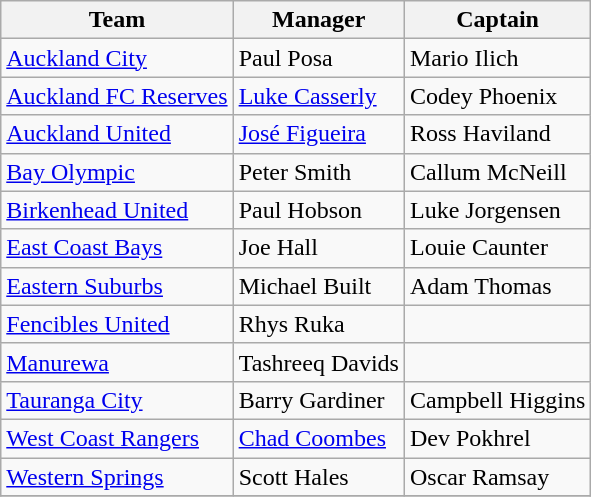<table class="wikitable sortable" style="text-align: left;">
<tr>
<th>Team</th>
<th>Manager</th>
<th>Captain</th>
</tr>
<tr>
<td><a href='#'>Auckland City</a></td>
<td> Paul Posa</td>
<td> Mario Ilich</td>
</tr>
<tr>
<td><a href='#'>Auckland FC Reserves</a></td>
<td> <a href='#'>Luke Casserly</a></td>
<td> Codey Phoenix</td>
</tr>
<tr>
<td><a href='#'>Auckland United</a></td>
<td> <a href='#'>José Figueira</a></td>
<td> Ross Haviland</td>
</tr>
<tr>
<td><a href='#'>Bay Olympic</a></td>
<td> Peter Smith</td>
<td> Callum McNeill</td>
</tr>
<tr>
<td><a href='#'>Birkenhead United</a></td>
<td> Paul Hobson</td>
<td> Luke Jorgensen</td>
</tr>
<tr>
<td><a href='#'>East Coast Bays</a></td>
<td> Joe Hall</td>
<td> Louie Caunter</td>
</tr>
<tr>
<td><a href='#'>Eastern Suburbs</a></td>
<td> Michael Built</td>
<td> Adam Thomas</td>
</tr>
<tr>
<td><a href='#'>Fencibles United</a></td>
<td> Rhys Ruka</td>
<td></td>
</tr>
<tr>
<td><a href='#'>Manurewa</a></td>
<td> Tashreeq Davids</td>
<td></td>
</tr>
<tr>
<td><a href='#'>Tauranga City</a></td>
<td> Barry Gardiner</td>
<td> Campbell Higgins</td>
</tr>
<tr>
<td><a href='#'>West Coast Rangers</a></td>
<td> <a href='#'>Chad Coombes</a></td>
<td> Dev Pokhrel</td>
</tr>
<tr>
<td><a href='#'>Western Springs</a></td>
<td> Scott Hales</td>
<td> Oscar Ramsay</td>
</tr>
<tr>
</tr>
</table>
